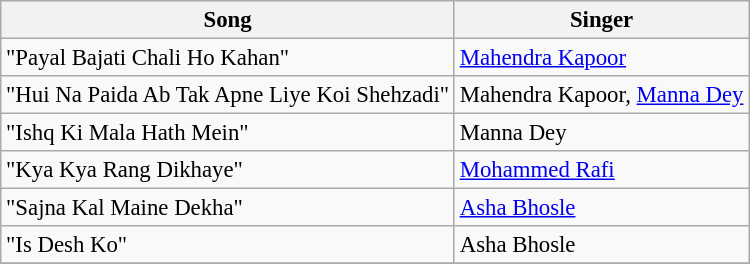<table class="wikitable" style="font-size:95%;">
<tr>
<th>Song</th>
<th>Singer</th>
</tr>
<tr>
<td>"Payal Bajati Chali Ho Kahan"</td>
<td><a href='#'>Mahendra Kapoor</a></td>
</tr>
<tr>
<td>"Hui Na Paida Ab Tak Apne Liye Koi Shehzadi"</td>
<td>Mahendra Kapoor, <a href='#'>Manna Dey</a></td>
</tr>
<tr>
<td>"Ishq Ki Mala Hath Mein"</td>
<td>Manna Dey</td>
</tr>
<tr>
<td>"Kya Kya Rang Dikhaye"</td>
<td><a href='#'>Mohammed Rafi</a></td>
</tr>
<tr>
<td>"Sajna Kal Maine Dekha"</td>
<td><a href='#'>Asha Bhosle</a></td>
</tr>
<tr>
<td>"Is Desh Ko"</td>
<td>Asha Bhosle</td>
</tr>
<tr>
</tr>
</table>
